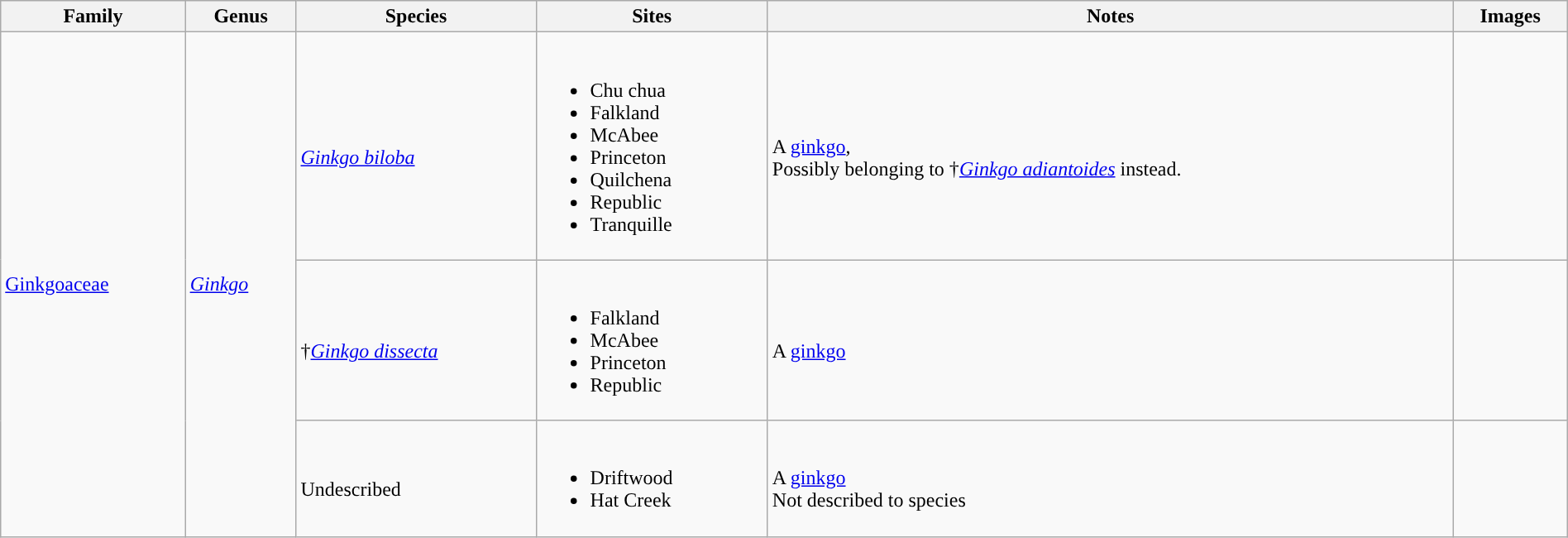<table class="wikitable sortable mw-collapsible" style="margin:auto; width:100%">
<tr>
<th>Family</th>
<th>Genus</th>
<th>Species</th>
<th>Sites</th>
<th>Notes</th>
<th>Images</th>
</tr>
<tr>
<td rowspan=3><a href='#'>Ginkgoaceae</a></td>
<td rowspan=3><em><a href='#'>Ginkgo</a></em></td>
<td><br><em><a href='#'>Ginkgo biloba</a></em></td>
<td><br><ul><li>Chu chua</li><li>Falkland</li><li>McAbee</li><li>Princeton</li><li>Quilchena</li><li>Republic</li><li>Tranquille</li></ul></td>
<td><br>A <a href='#'>ginkgo</a>,<br> Possibly belonging to †<em><a href='#'>Ginkgo adiantoides</a></em> instead.</td>
<td><br></td>
</tr>
<tr>
<td><br>†<em><a href='#'>Ginkgo dissecta</a></em></td>
<td><br><ul><li>Falkland</li><li>McAbee</li><li>Princeton</li><li>Republic</li></ul></td>
<td><br>A <a href='#'>ginkgo</a></td>
<td><br></td>
</tr>
<tr>
<td><br>Undescribed</td>
<td><br><ul><li>Driftwood</li><li>Hat Creek</li></ul></td>
<td><br>A <a href='#'>ginkgo</a><br> Not described to species</td>
<td></td>
</tr>
</table>
